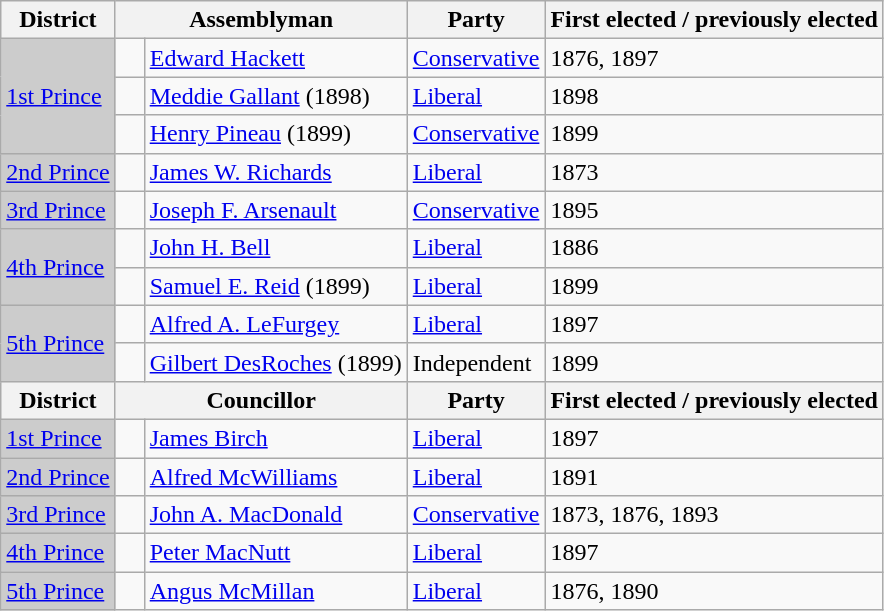<table class="wikitable sortable">
<tr>
<th>District</th>
<th colspan="2">Assemblyman</th>
<th>Party</th>
<th>First elected / previously elected</th>
</tr>
<tr>
<td rowspan=3 bgcolor="CCCCCC"><a href='#'>1st Prince</a></td>
<td>   </td>
<td><a href='#'>Edward Hackett</a></td>
<td><a href='#'>Conservative</a></td>
<td>1876, 1897</td>
</tr>
<tr>
<td> </td>
<td><a href='#'>Meddie Gallant</a> (1898)</td>
<td><a href='#'>Liberal</a></td>
<td>1898</td>
</tr>
<tr>
<td> </td>
<td><a href='#'>Henry Pineau</a> (1899)</td>
<td><a href='#'>Conservative</a></td>
<td>1899</td>
</tr>
<tr>
<td bgcolor="CCCCCC"><a href='#'>2nd Prince</a></td>
<td>   </td>
<td><a href='#'>James W. Richards</a></td>
<td><a href='#'>Liberal</a></td>
<td>1873</td>
</tr>
<tr>
<td bgcolor="CCCCCC"><a href='#'>3rd Prince</a></td>
<td>   </td>
<td><a href='#'>Joseph F. Arsenault</a></td>
<td><a href='#'>Conservative</a></td>
<td>1895</td>
</tr>
<tr>
<td rowspan=2 bgcolor="CCCCCC"><a href='#'>4th Prince</a></td>
<td>   </td>
<td><a href='#'>John H. Bell</a></td>
<td><a href='#'>Liberal</a></td>
<td>1886</td>
</tr>
<tr>
<td> </td>
<td><a href='#'>Samuel E. Reid</a> (1899)</td>
<td><a href='#'>Liberal</a></td>
<td>1899</td>
</tr>
<tr>
<td rowspan=2 bgcolor="CCCCCC"><a href='#'>5th Prince</a></td>
<td>   </td>
<td><a href='#'>Alfred A. LeFurgey</a></td>
<td><a href='#'>Liberal</a></td>
<td>1897</td>
</tr>
<tr>
<td> </td>
<td><a href='#'>Gilbert DesRoches</a> (1899)</td>
<td>Independent</td>
<td>1899</td>
</tr>
<tr>
<th>District</th>
<th colspan="2">Councillor</th>
<th>Party</th>
<th>First elected / previously elected</th>
</tr>
<tr>
<td bgcolor="CCCCCC"><a href='#'>1st Prince</a></td>
<td>   </td>
<td><a href='#'>James Birch</a></td>
<td><a href='#'>Liberal</a></td>
<td>1897</td>
</tr>
<tr>
<td bgcolor="CCCCCC"><a href='#'>2nd Prince</a></td>
<td>   </td>
<td><a href='#'>Alfred McWilliams</a></td>
<td><a href='#'>Liberal</a></td>
<td>1891</td>
</tr>
<tr>
<td bgcolor="CCCCCC"><a href='#'>3rd Prince</a></td>
<td>   </td>
<td><a href='#'>John A. MacDonald</a></td>
<td><a href='#'>Conservative</a></td>
<td>1873, 1876, 1893</td>
</tr>
<tr>
<td bgcolor="CCCCCC"><a href='#'>4th Prince</a></td>
<td>    <br></td>
<td><a href='#'>Peter MacNutt</a></td>
<td><a href='#'>Liberal</a></td>
<td>1897</td>
</tr>
<tr>
<td bgcolor="CCCCCC"><a href='#'>5th Prince</a></td>
<td>   </td>
<td><a href='#'>Angus McMillan</a></td>
<td><a href='#'>Liberal</a></td>
<td>1876, 1890</td>
</tr>
</table>
